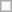<table class=wikitable style="text-align:center; font-size:90%;">
<tr>
<td rowspan="5"></td>
</tr>
</table>
